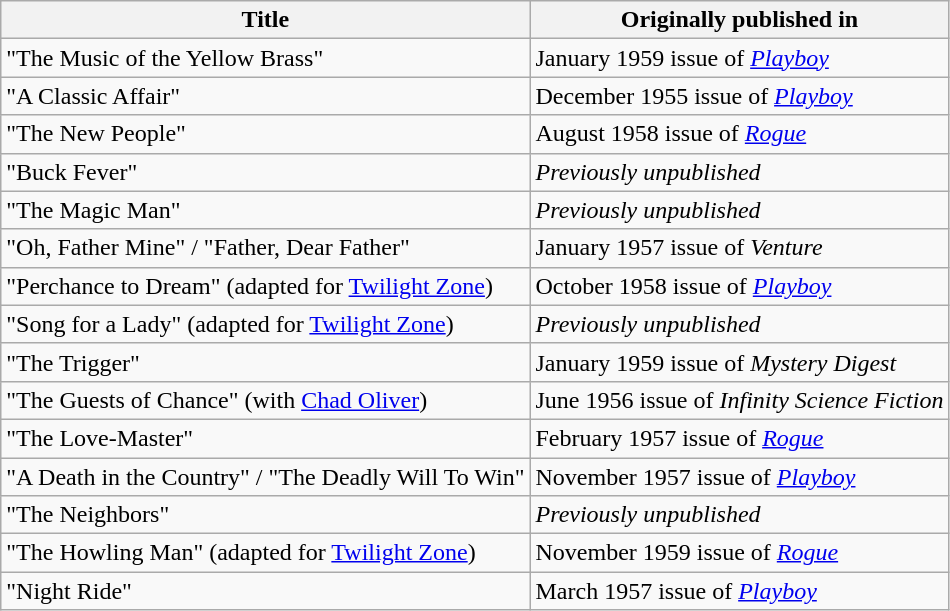<table class="wikitable">
<tr>
<th>Title</th>
<th>Originally published in</th>
</tr>
<tr>
<td>"The Music of the Yellow Brass"</td>
<td>January 1959 issue of <em><a href='#'>Playboy</a></em></td>
</tr>
<tr>
<td>"A Classic Affair"</td>
<td>December 1955 issue of <em><a href='#'>Playboy</a></em></td>
</tr>
<tr>
<td>"The New People"</td>
<td>August 1958 issue of <em><a href='#'>Rogue</a></em></td>
</tr>
<tr>
<td>"Buck Fever"</td>
<td><em>Previously unpublished</em></td>
</tr>
<tr>
<td>"The Magic Man"</td>
<td><em>Previously unpublished</em></td>
</tr>
<tr>
<td>"Oh, Father Mine" / "Father, Dear Father"</td>
<td>January 1957 issue of <em>Venture</em></td>
</tr>
<tr>
<td>"Perchance to Dream" (adapted for <a href='#'>Twilight Zone</a>)</td>
<td>October 1958 issue of <em><a href='#'>Playboy</a></em></td>
</tr>
<tr>
<td>"Song for a Lady" (adapted for <a href='#'>Twilight Zone</a>)</td>
<td><em>Previously unpublished</em></td>
</tr>
<tr>
<td>"The Trigger"</td>
<td>January 1959 issue of <em>Mystery Digest</em></td>
</tr>
<tr>
<td>"The Guests of Chance" (with <a href='#'>Chad Oliver</a>)</td>
<td>June 1956 issue of <em>Infinity Science Fiction</em></td>
</tr>
<tr>
<td>"The Love-Master"</td>
<td>February 1957 issue of <em><a href='#'>Rogue</a></em></td>
</tr>
<tr>
<td>"A Death in the Country" / "The Deadly Will To Win"</td>
<td>November 1957 issue of <em><a href='#'>Playboy</a></em></td>
</tr>
<tr>
<td>"The Neighbors"</td>
<td><em>Previously unpublished</em></td>
</tr>
<tr>
<td>"The Howling Man" (adapted for <a href='#'>Twilight Zone</a>)</td>
<td>November 1959 issue of <em><a href='#'>Rogue</a></em></td>
</tr>
<tr>
<td>"Night Ride"</td>
<td>March 1957 issue of <em><a href='#'>Playboy</a></em></td>
</tr>
</table>
